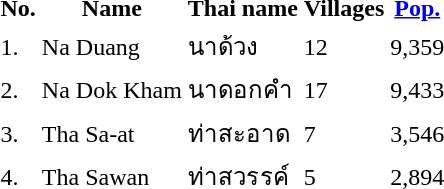<table>
<tr>
<th>No.</th>
<th>Name</th>
<th>Thai name</th>
<th>Villages</th>
<th><a href='#'>Pop.</a></th>
</tr>
<tr>
<td>1.</td>
<td>Na Duang</td>
<td>นาด้วง</td>
<td>12</td>
<td>9,359</td>
<td></td>
</tr>
<tr>
<td>2.</td>
<td>Na Dok Kham</td>
<td>นาดอกคำ</td>
<td>17</td>
<td>9,433</td>
<td></td>
</tr>
<tr>
<td>3.</td>
<td>Tha Sa-at</td>
<td>ท่าสะอาด</td>
<td>7</td>
<td>3,546</td>
<td></td>
</tr>
<tr>
<td>4.</td>
<td>Tha Sawan</td>
<td>ท่าสวรรค์</td>
<td>5</td>
<td>2,894</td>
<td></td>
</tr>
</table>
